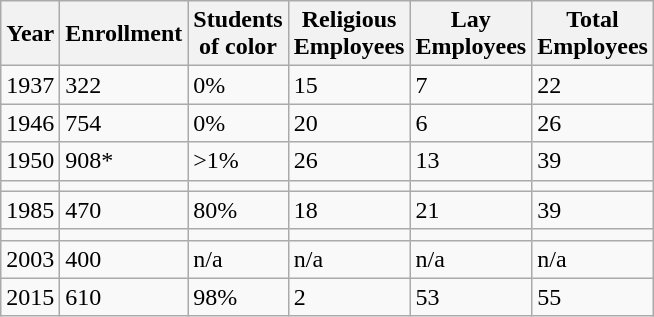<table class="wikitable">
<tr>
<th>Year</th>
<th>Enrollment</th>
<th>Students<br>of color</th>
<th>Religious<br>Employees</th>
<th>Lay<br>Employees</th>
<th>Total<br>Employees</th>
</tr>
<tr>
<td>1937</td>
<td>322</td>
<td>0%</td>
<td>15</td>
<td>7</td>
<td>22</td>
</tr>
<tr>
<td>1946</td>
<td>754</td>
<td>0%</td>
<td>20</td>
<td>6</td>
<td>26</td>
</tr>
<tr>
<td>1950</td>
<td>908*</td>
<td>>1%</td>
<td>26</td>
<td>13</td>
<td>39</td>
</tr>
<tr>
<td></td>
<td></td>
<td></td>
<td></td>
<td></td>
<td></td>
</tr>
<tr>
<td>1985</td>
<td>470</td>
<td>80%</td>
<td>18</td>
<td>21</td>
<td>39</td>
</tr>
<tr>
<td></td>
<td></td>
<td></td>
<td></td>
<td></td>
<td></td>
</tr>
<tr>
<td>2003</td>
<td>400</td>
<td>n/a</td>
<td>n/a</td>
<td>n/a</td>
<td>n/a</td>
</tr>
<tr>
<td>2015</td>
<td>610</td>
<td>98%</td>
<td>2</td>
<td>53</td>
<td>55</td>
</tr>
</table>
